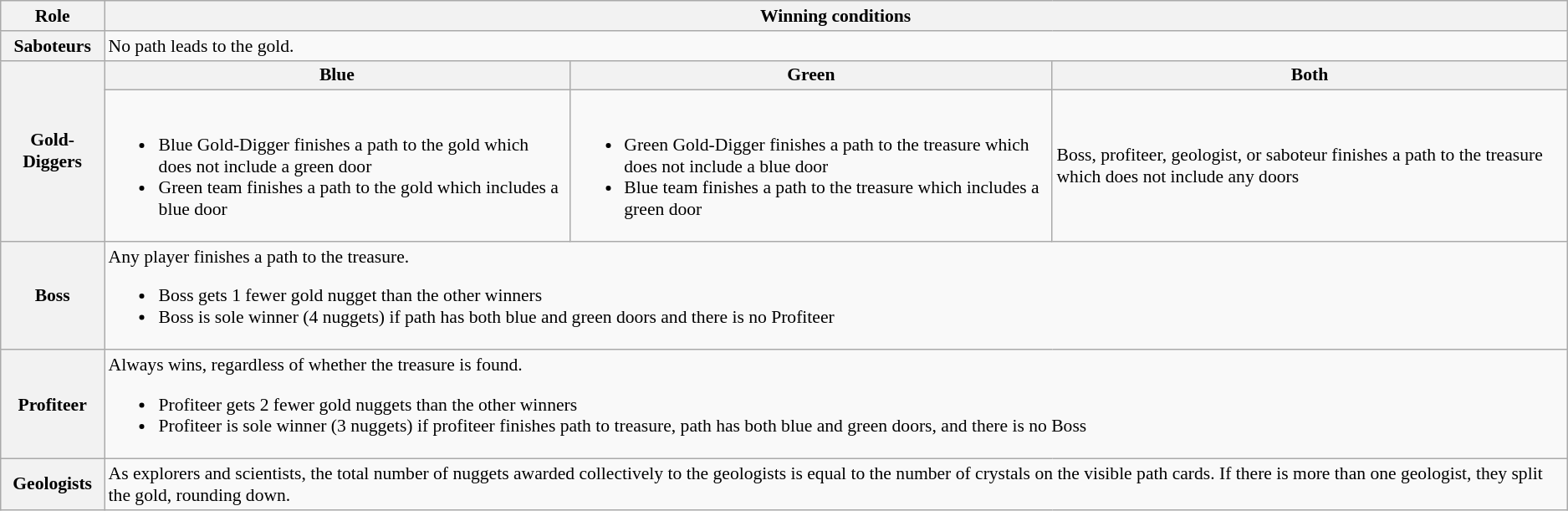<table class="wikitable" style="font-size:90%;text-align:left;">
<tr>
<th>Role</th>
<th colspan=3>Winning conditions</th>
</tr>
<tr>
<th>Saboteurs</th>
<td colspan=3>No path leads to the gold.</td>
</tr>
<tr>
<th rowspan=2>Gold-Diggers</th>
<th>Blue</th>
<th>Green</th>
<th>Both</th>
</tr>
<tr>
<td><br><ul><li>Blue Gold-Digger finishes a path to the gold which does not include a green door</li><li>Green team finishes a path to the gold which includes a blue door</li></ul></td>
<td><br><ul><li>Green Gold-Digger finishes a path to the treasure which does not include a blue door</li><li>Blue team finishes a path to the treasure which includes a green door</li></ul></td>
<td>Boss, profiteer, geologist, or saboteur finishes a path to the treasure which does not include any doors</td>
</tr>
<tr>
<th>Boss</th>
<td colspan=3>Any player finishes a path to the treasure.<br><ul><li>Boss gets 1 fewer gold nugget than the other winners</li><li>Boss is sole winner (4 nuggets) if path has both blue and green doors and there is no Profiteer</li></ul></td>
</tr>
<tr>
<th>Profiteer</th>
<td colspan=3>Always wins, regardless of whether the treasure is found.<br><ul><li>Profiteer gets 2 fewer gold nuggets than the other winners</li><li>Profiteer is sole winner (3 nuggets) if profiteer finishes path to treasure, path has both blue and green doors, and there is no Boss</li></ul></td>
</tr>
<tr>
<th>Geologists</th>
<td colspan=3>As explorers and scientists, the total number of nuggets awarded collectively to the geologists is equal to the number of crystals on the visible path cards. If there is more than one geologist, they split the gold, rounding down.</td>
</tr>
</table>
